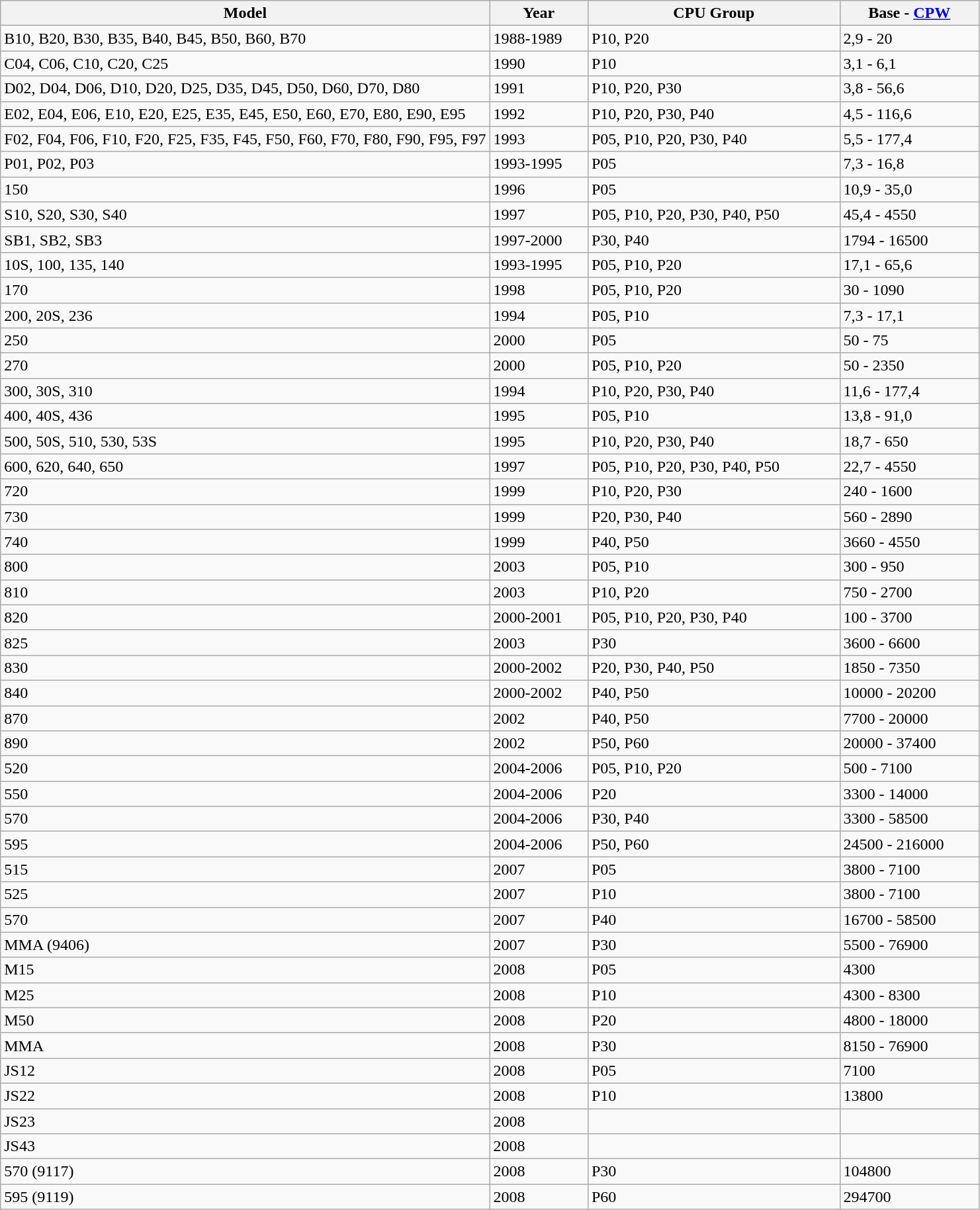<table class="wikitable sortable">
<tr>
<th width=50%>Model</th>
<th>Year</th>
<th>CPU Group</th>
<th>Base - <a href='#'>CPW</a></th>
</tr>
<tr>
<td>B10, B20, B30, B35, B40, B45, B50, B60, B70</td>
<td>1988-1989</td>
<td>P10, P20</td>
<td>2,9 - 20</td>
</tr>
<tr>
<td>C04, C06, C10, C20, C25</td>
<td>1990</td>
<td>P10</td>
<td>3,1 - 6,1</td>
</tr>
<tr>
<td>D02, D04, D06, D10, D20, D25, D35, D45, D50, D60, D70, D80</td>
<td>1991</td>
<td>P10, P20, P30</td>
<td>3,8 - 56,6</td>
</tr>
<tr>
<td>E02, E04, E06, E10, E20, E25, E35, E45, E50, E60, E70, E80, E90, E95</td>
<td>1992</td>
<td>P10, P20, P30, P40</td>
<td>4,5 - 116,6</td>
</tr>
<tr>
<td>F02, F04, F06, F10, F20, F25, F35, F45, F50, F60, F70, F80, F90, F95, F97</td>
<td>1993</td>
<td>P05, P10, P20, P30, P40</td>
<td>5,5 - 177,4</td>
</tr>
<tr>
<td>P01, P02, P03</td>
<td>1993-1995</td>
<td>P05</td>
<td>7,3 - 16,8</td>
</tr>
<tr>
<td>150</td>
<td>1996</td>
<td>P05</td>
<td>10,9 - 35,0</td>
</tr>
<tr>
<td>S10, S20, S30, S40</td>
<td>1997</td>
<td>P05, P10, P20, P30, P40, P50</td>
<td>45,4 - 4550</td>
</tr>
<tr>
<td>SB1, SB2, SB3</td>
<td>1997-2000</td>
<td>P30, P40</td>
<td>1794 - 16500</td>
</tr>
<tr>
<td>10S, 100, 135, 140</td>
<td>1993-1995</td>
<td>P05, P10, P20</td>
<td>17,1 - 65,6</td>
</tr>
<tr>
<td>170</td>
<td>1998</td>
<td>P05, P10, P20</td>
<td>30 - 1090</td>
</tr>
<tr>
<td>200, 20S, 236</td>
<td>1994</td>
<td>P05, P10</td>
<td>7,3 - 17,1</td>
</tr>
<tr>
<td>250</td>
<td>2000</td>
<td>P05</td>
<td>50 - 75</td>
</tr>
<tr>
<td>270</td>
<td>2000</td>
<td>P05, P10, P20</td>
<td>50 - 2350</td>
</tr>
<tr>
<td>300, 30S, 310</td>
<td>1994</td>
<td>P10, P20, P30, P40</td>
<td>11,6 - 177,4</td>
</tr>
<tr>
<td>400, 40S, 436</td>
<td>1995</td>
<td>P05, P10</td>
<td>13,8 - 91,0</td>
</tr>
<tr>
<td>500, 50S, 510, 530, 53S</td>
<td>1995</td>
<td>P10, P20, P30, P40</td>
<td>18,7 - 650</td>
</tr>
<tr>
<td>600, 620, 640, 650</td>
<td>1997</td>
<td>P05, P10, P20, P30, P40, P50</td>
<td>22,7 - 4550</td>
</tr>
<tr>
<td>720</td>
<td>1999</td>
<td>P10, P20, P30</td>
<td>240 - 1600</td>
</tr>
<tr>
<td>730</td>
<td>1999</td>
<td>P20, P30, P40</td>
<td>560 - 2890</td>
</tr>
<tr>
<td>740</td>
<td>1999</td>
<td>P40, P50</td>
<td>3660 - 4550</td>
</tr>
<tr>
<td>800</td>
<td>2003</td>
<td>P05, P10</td>
<td>300 - 950</td>
</tr>
<tr>
<td>810</td>
<td>2003</td>
<td>P10, P20</td>
<td>750 - 2700</td>
</tr>
<tr>
<td>820</td>
<td>2000-2001</td>
<td>P05, P10, P20, P30, P40</td>
<td>100 - 3700</td>
</tr>
<tr>
<td>825</td>
<td>2003</td>
<td>P30</td>
<td>3600 - 6600</td>
</tr>
<tr>
<td>830</td>
<td>2000-2002</td>
<td>P20, P30, P40, P50</td>
<td>1850 - 7350</td>
</tr>
<tr>
<td>840</td>
<td>2000-2002</td>
<td>P40, P50</td>
<td>10000 - 20200</td>
</tr>
<tr>
<td>870</td>
<td>2002</td>
<td>P40, P50</td>
<td>7700 - 20000</td>
</tr>
<tr>
<td>890</td>
<td>2002</td>
<td>P50, P60</td>
<td>20000 - 37400</td>
</tr>
<tr>
<td>520</td>
<td>2004-2006</td>
<td>P05, P10, P20</td>
<td>500 - 7100</td>
</tr>
<tr>
<td>550</td>
<td>2004-2006</td>
<td>P20</td>
<td>3300 - 14000</td>
</tr>
<tr>
<td>570</td>
<td>2004-2006</td>
<td>P30, P40</td>
<td>3300 - 58500</td>
</tr>
<tr>
<td>595</td>
<td>2004-2006</td>
<td>P50, P60</td>
<td>24500 - 216000</td>
</tr>
<tr>
<td>515</td>
<td>2007</td>
<td>P05</td>
<td>3800 - 7100</td>
</tr>
<tr>
<td>525</td>
<td>2007</td>
<td>P10</td>
<td>3800 - 7100</td>
</tr>
<tr>
<td>570</td>
<td>2007</td>
<td>P40</td>
<td>16700 - 58500</td>
</tr>
<tr>
<td>MMA (9406)</td>
<td>2007</td>
<td>P30</td>
<td>5500 - 76900</td>
</tr>
<tr>
<td>M15</td>
<td>2008</td>
<td>P05</td>
<td>4300</td>
</tr>
<tr>
<td>M25</td>
<td>2008</td>
<td>P10</td>
<td>4300 - 8300</td>
</tr>
<tr>
<td>M50</td>
<td>2008</td>
<td>P20</td>
<td>4800 - 18000</td>
</tr>
<tr>
<td>MMA</td>
<td>2008</td>
<td>P30</td>
<td>8150 - 76900</td>
</tr>
<tr>
<td>JS12</td>
<td>2008</td>
<td>P05</td>
<td>7100</td>
</tr>
<tr>
<td>JS22</td>
<td>2008</td>
<td>P10</td>
<td>13800</td>
</tr>
<tr>
<td>JS23</td>
<td>2008</td>
<td></td>
<td></td>
</tr>
<tr>
<td>JS43</td>
<td>2008</td>
<td></td>
<td></td>
</tr>
<tr>
<td>570 (9117)</td>
<td>2008</td>
<td>P30</td>
<td>104800</td>
</tr>
<tr>
<td>595 (9119)</td>
<td>2008</td>
<td>P60</td>
<td>294700</td>
</tr>
</table>
